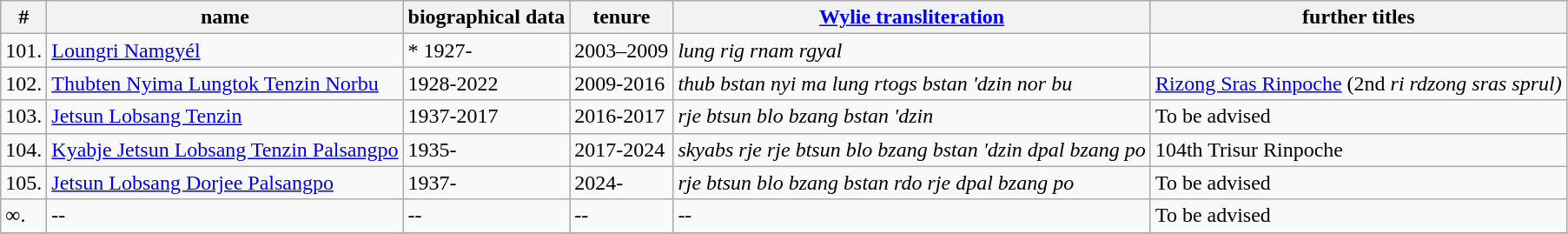<table class="wikitable">
<tr>
<th>#</th>
<th>name</th>
<th>biographical data</th>
<th>tenure</th>
<th><a href='#'>Wylie transliteration</a></th>
<th>further titles</th>
</tr>
<tr |----->
<td>101.</td>
<td><a href='#'>Loungri Namgyél</a></td>
<td>* 1927-</td>
<td>2003–2009</td>
<td><em>lung rig rnam rgyal</em></td>
<td></td>
</tr>
<tr ---->
<td>102.</td>
<td><a href='#'>Thubten Nyima Lungtok Tenzin Norbu</a></td>
<td>1928-2022</td>
<td>2009-2016</td>
<td><em>thub bstan nyi ma lung rtogs bstan 'dzin nor bu</em></td>
<td><a href='#'>Rizong Sras Rinpoche</a> (2nd <em>ri rdzong sras sprul)</em></td>
</tr>
<tr ---->
<td>103.</td>
<td><a href='#'>Jetsun Lobsang Tenzin</a></td>
<td>1937-2017</td>
<td>2016-2017</td>
<td><em>rje btsun blo bzang bstan 'dzin</em></td>
<td>To be advised</td>
</tr>
<tr ---->
<td>104.</td>
<td><a href='#'>Kyabje Jetsun Lobsang Tenzin Palsangpo</a></td>
<td>1935-</td>
<td>2017-2024</td>
<td><em>skyabs rje rje btsun blo bzang bstan 'dzin dpal bzang po</em></td>
<td>104th Trisur Rinpoche</td>
</tr>
<tr ---->
<td>105.</td>
<td><a href='#'>Jetsun Lobsang Dorjee Palsangpo</a></td>
<td>1937-</td>
<td>2024-</td>
<td><em>rje btsun blo bzang bstan rdo rje dpal bzang po</em></td>
<td>To be advised</td>
</tr>
<tr ---->
<td>∞.</td>
<td>--</td>
<td>--</td>
<td>--</td>
<td>--</td>
<td>To be advised</td>
</tr>
<tr ---->
</tr>
</table>
